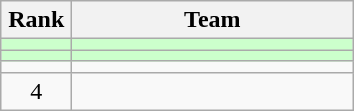<table class="wikitable" style="text-align:center">
<tr>
<th width=40>Rank</th>
<th width=180>Team</th>
</tr>
<tr bgcolor=#ccffcc>
<td></td>
<td style="text-align:left"></td>
</tr>
<tr bgcolor=#ccffcc>
<td></td>
<td style="text-align:left"></td>
</tr>
<tr>
<td></td>
<td style="text-align:left"></td>
</tr>
<tr>
<td>4</td>
<td style="text-align:left"></td>
</tr>
</table>
